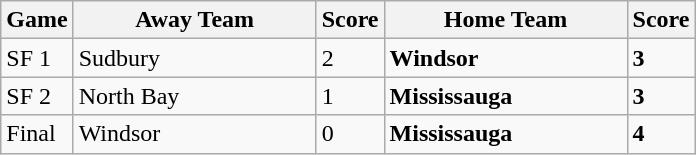<table class="wikitable">
<tr>
<th>Game</th>
<th width=35%>Away Team</th>
<th>Score</th>
<th width=35%>Home Team</th>
<th>Score</th>
</tr>
<tr>
<td>SF 1</td>
<td>Sudbury</td>
<td>2</td>
<td><strong>Windsor</strong></td>
<td><strong>3</strong></td>
</tr>
<tr>
<td>SF 2</td>
<td>North Bay</td>
<td>1</td>
<td><strong>Mississauga</strong></td>
<td><strong>3</strong></td>
</tr>
<tr>
<td>Final</td>
<td>Windsor</td>
<td>0</td>
<td><strong>Mississauga</strong></td>
<td><strong>4</strong></td>
</tr>
</table>
